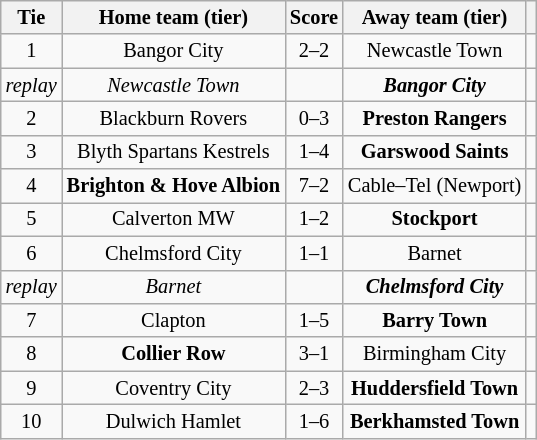<table class="wikitable" style="text-align:center; font-size:85%">
<tr>
<th>Tie</th>
<th>Home team (tier)</th>
<th>Score</th>
<th>Away team (tier)</th>
<th></th>
</tr>
<tr>
<td align="center">1</td>
<td>Bangor City</td>
<td align="center">2–2 </td>
<td>Newcastle Town</td>
<td></td>
</tr>
<tr>
<td align="center"><em>replay</em></td>
<td><em>Newcastle Town</em></td>
<td align="center"><em></em></td>
<td><strong><em>Bangor City</em></strong></td>
<td></td>
</tr>
<tr>
<td align="center">2</td>
<td>Blackburn Rovers</td>
<td align="center">0–3</td>
<td><strong>Preston Rangers</strong></td>
<td></td>
</tr>
<tr>
<td align="center">3</td>
<td>Blyth Spartans Kestrels</td>
<td align="center">1–4</td>
<td><strong>Garswood Saints</strong></td>
<td></td>
</tr>
<tr>
<td align="center">4</td>
<td><strong>Brighton & Hove Albion</strong></td>
<td align="center">7–2</td>
<td>Cable–Tel (Newport)</td>
<td></td>
</tr>
<tr>
<td align="center">5</td>
<td>Calverton MW</td>
<td align="center">1–2</td>
<td><strong>Stockport</strong></td>
<td></td>
</tr>
<tr>
<td align="center">6</td>
<td>Chelmsford City</td>
<td align="center">1–1 </td>
<td>Barnet</td>
<td></td>
</tr>
<tr>
<td align="center"><em>replay</em></td>
<td><em>Barnet</em></td>
<td align="center"><em></em></td>
<td><strong><em>Chelmsford City</em></strong></td>
<td></td>
</tr>
<tr>
<td align="center">7</td>
<td>Clapton</td>
<td align="center">1–5</td>
<td><strong>Barry Town</strong></td>
<td></td>
</tr>
<tr>
<td align="center">8</td>
<td><strong>Collier Row</strong></td>
<td align="center">3–1</td>
<td>Birmingham City</td>
<td></td>
</tr>
<tr>
<td align="center">9</td>
<td>Coventry City</td>
<td align="center">2–3</td>
<td><strong>Huddersfield Town</strong></td>
<td></td>
</tr>
<tr>
<td align="center">10</td>
<td>Dulwich Hamlet</td>
<td align="center">1–6</td>
<td><strong>Berkhamsted Town</strong></td>
<td></td>
</tr>
</table>
